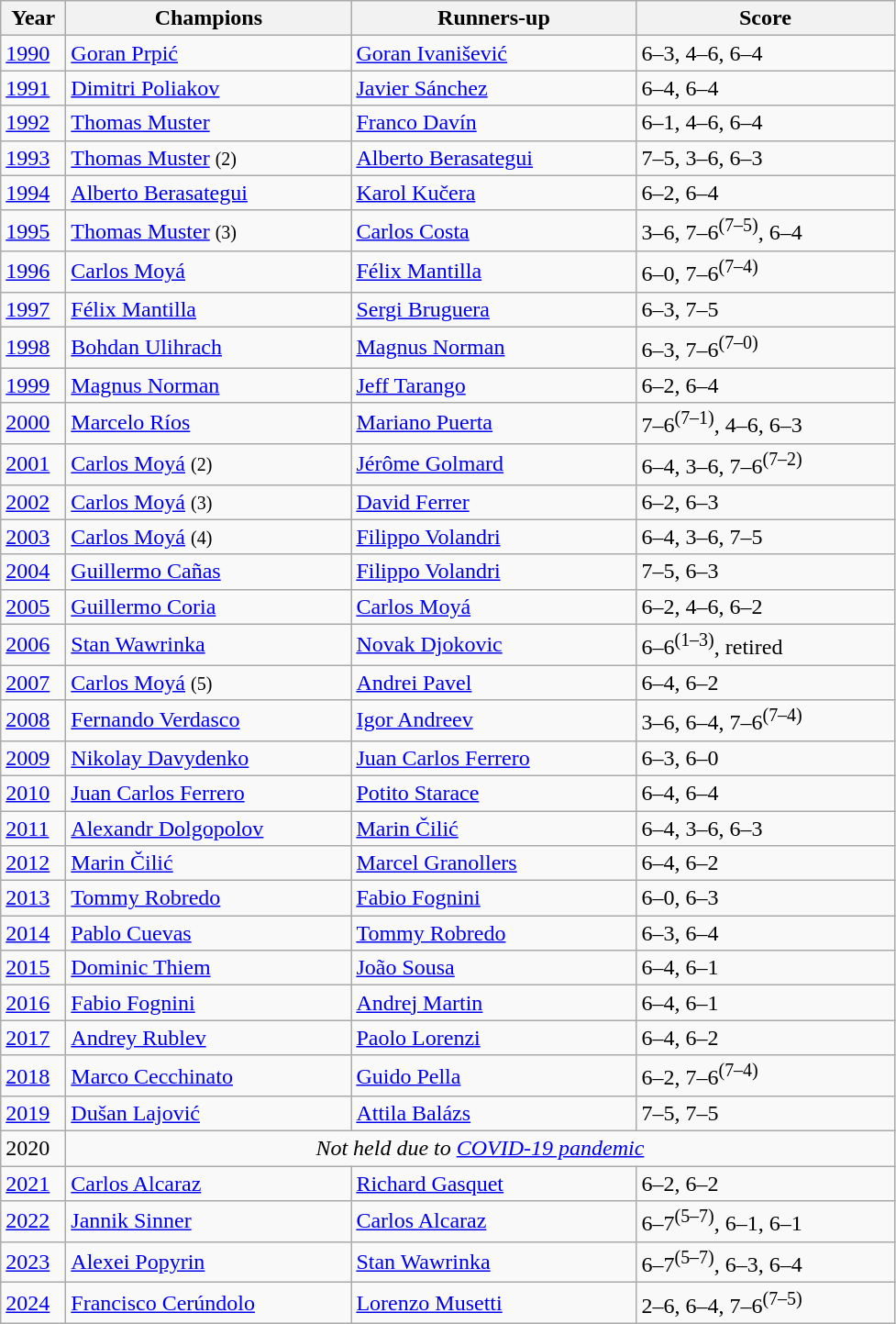<table class="wikitable">
<tr>
<th style="width:40px">Year</th>
<th style="width:200px">Champions</th>
<th style="width:200px">Runners-up</th>
<th style="width:180px" class="unsortable">Score</th>
</tr>
<tr>
<td><a href='#'>1990</a></td>
<td> <a href='#'>Goran Prpić</a></td>
<td> <a href='#'>Goran Ivanišević</a></td>
<td>6–3, 4–6, 6–4</td>
</tr>
<tr>
<td><a href='#'>1991</a></td>
<td> <a href='#'>Dimitri Poliakov</a></td>
<td> <a href='#'>Javier Sánchez</a></td>
<td>6–4, 6–4</td>
</tr>
<tr>
<td><a href='#'>1992</a></td>
<td> <a href='#'>Thomas Muster</a></td>
<td> <a href='#'>Franco Davín</a></td>
<td>6–1, 4–6, 6–4</td>
</tr>
<tr>
<td><a href='#'>1993</a></td>
<td> <a href='#'>Thomas Muster</a> <small>(2)</small></td>
<td> <a href='#'>Alberto Berasategui</a></td>
<td>7–5, 3–6, 6–3</td>
</tr>
<tr>
<td><a href='#'>1994</a></td>
<td> <a href='#'>Alberto Berasategui</a></td>
<td> <a href='#'>Karol Kučera</a></td>
<td>6–2, 6–4</td>
</tr>
<tr>
<td><a href='#'>1995</a></td>
<td> <a href='#'>Thomas Muster</a> <small>(3)</small></td>
<td> <a href='#'>Carlos Costa</a></td>
<td>3–6, 7–6<sup>(7–5)</sup>, 6–4</td>
</tr>
<tr>
<td><a href='#'>1996</a></td>
<td> <a href='#'>Carlos Moyá</a></td>
<td> <a href='#'>Félix Mantilla</a></td>
<td>6–0, 7–6<sup>(7–4)</sup></td>
</tr>
<tr>
<td><a href='#'>1997</a></td>
<td> <a href='#'>Félix Mantilla</a></td>
<td> <a href='#'>Sergi Bruguera</a></td>
<td>6–3, 7–5</td>
</tr>
<tr>
<td><a href='#'>1998</a></td>
<td> <a href='#'>Bohdan Ulihrach</a></td>
<td> <a href='#'>Magnus Norman</a></td>
<td>6–3, 7–6<sup>(7–0)</sup></td>
</tr>
<tr>
<td><a href='#'>1999</a></td>
<td> <a href='#'>Magnus Norman</a></td>
<td> <a href='#'>Jeff Tarango</a></td>
<td>6–2, 6–4</td>
</tr>
<tr>
<td><a href='#'>2000</a></td>
<td> <a href='#'>Marcelo Ríos</a></td>
<td> <a href='#'>Mariano Puerta</a></td>
<td>7–6<sup>(7–1)</sup>, 4–6, 6–3</td>
</tr>
<tr>
<td><a href='#'>2001</a></td>
<td> <a href='#'>Carlos Moyá</a> <small>(2)</small></td>
<td> <a href='#'>Jérôme Golmard</a></td>
<td>6–4, 3–6, 7–6<sup>(7–2)</sup></td>
</tr>
<tr>
<td><a href='#'>2002</a></td>
<td> <a href='#'>Carlos Moyá</a> <small>(3)</small></td>
<td> <a href='#'>David Ferrer</a></td>
<td>6–2, 6–3</td>
</tr>
<tr>
<td><a href='#'>2003</a></td>
<td> <a href='#'>Carlos Moyá</a> <small>(4)</small></td>
<td> <a href='#'>Filippo Volandri</a></td>
<td>6–4, 3–6, 7–5</td>
</tr>
<tr>
<td><a href='#'>2004</a></td>
<td> <a href='#'>Guillermo Cañas</a></td>
<td> <a href='#'>Filippo Volandri</a></td>
<td>7–5, 6–3</td>
</tr>
<tr>
<td><a href='#'>2005</a></td>
<td> <a href='#'>Guillermo Coria</a></td>
<td> <a href='#'>Carlos Moyá</a></td>
<td>6–2, 4–6, 6–2</td>
</tr>
<tr>
<td><a href='#'>2006</a></td>
<td> <a href='#'>Stan Wawrinka</a></td>
<td> <a href='#'>Novak Djokovic</a></td>
<td>6–6<sup>(1–3)</sup>, retired</td>
</tr>
<tr>
<td><a href='#'>2007</a></td>
<td> <a href='#'>Carlos Moyá</a> <small>(5)</small></td>
<td> <a href='#'>Andrei Pavel</a></td>
<td>6–4, 6–2</td>
</tr>
<tr>
<td><a href='#'>2008</a></td>
<td> <a href='#'>Fernando Verdasco</a></td>
<td> <a href='#'>Igor Andreev</a></td>
<td>3–6, 6–4, 7–6<sup>(7–4)</sup></td>
</tr>
<tr>
<td><a href='#'>2009</a></td>
<td> <a href='#'>Nikolay Davydenko</a></td>
<td> <a href='#'>Juan Carlos Ferrero</a></td>
<td>6–3, 6–0</td>
</tr>
<tr>
<td><a href='#'>2010</a></td>
<td> <a href='#'>Juan Carlos Ferrero</a></td>
<td> <a href='#'>Potito Starace</a></td>
<td>6–4, 6–4</td>
</tr>
<tr>
<td><a href='#'>2011</a></td>
<td> <a href='#'>Alexandr Dolgopolov</a></td>
<td> <a href='#'>Marin Čilić</a></td>
<td>6–4, 3–6, 6–3</td>
</tr>
<tr>
<td><a href='#'>2012</a></td>
<td> <a href='#'>Marin Čilić</a></td>
<td> <a href='#'>Marcel Granollers</a></td>
<td>6–4, 6–2</td>
</tr>
<tr>
<td><a href='#'>2013</a></td>
<td> <a href='#'>Tommy Robredo</a></td>
<td> <a href='#'>Fabio Fognini</a></td>
<td>6–0, 6–3</td>
</tr>
<tr>
<td><a href='#'>2014</a></td>
<td> <a href='#'>Pablo Cuevas</a></td>
<td> <a href='#'>Tommy Robredo</a></td>
<td>6–3, 6–4</td>
</tr>
<tr>
<td><a href='#'>2015</a></td>
<td> <a href='#'>Dominic Thiem</a></td>
<td> <a href='#'>João Sousa</a></td>
<td>6–4, 6–1</td>
</tr>
<tr>
<td><a href='#'>2016</a></td>
<td> <a href='#'>Fabio Fognini</a></td>
<td> <a href='#'>Andrej Martin</a></td>
<td>6–4, 6–1</td>
</tr>
<tr>
<td><a href='#'>2017</a></td>
<td> <a href='#'>Andrey Rublev</a></td>
<td> <a href='#'>Paolo Lorenzi</a></td>
<td>6–4, 6–2</td>
</tr>
<tr>
<td><a href='#'>2018</a></td>
<td> <a href='#'>Marco Cecchinato</a></td>
<td> <a href='#'>Guido Pella</a></td>
<td>6–2, 7–6<sup>(7–4)</sup></td>
</tr>
<tr>
<td><a href='#'>2019</a></td>
<td> <a href='#'>Dušan Lajović</a></td>
<td> <a href='#'>Attila Balázs</a></td>
<td>7–5, 7–5</td>
</tr>
<tr>
<td style=background:>2020</td>
<td colspan=3 align=center style=background:><em>Not held due to <a href='#'>COVID-19 pandemic</a></em></td>
</tr>
<tr>
<td><a href='#'>2021</a></td>
<td> <a href='#'>Carlos Alcaraz</a></td>
<td> <a href='#'>Richard Gasquet</a></td>
<td>6–2, 6–2</td>
</tr>
<tr>
<td><a href='#'>2022</a></td>
<td> <a href='#'>Jannik Sinner</a></td>
<td> <a href='#'>Carlos Alcaraz</a></td>
<td>6–7<sup>(5–7)</sup>, 6–1, 6–1</td>
</tr>
<tr>
<td><a href='#'>2023</a></td>
<td> <a href='#'>Alexei Popyrin</a></td>
<td> <a href='#'>Stan Wawrinka</a></td>
<td>6–7<sup>(5–7)</sup>, 6–3, 6–4</td>
</tr>
<tr>
<td><a href='#'>2024</a></td>
<td> <a href='#'>Francisco Cerúndolo</a></td>
<td> <a href='#'>Lorenzo Musetti</a></td>
<td>2–6, 6–4, 7–6<sup>(7–5)</sup></td>
</tr>
</table>
